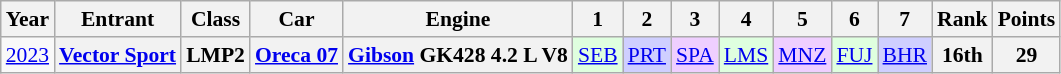<table class="wikitable" style="text-align:center; font-size:90%">
<tr>
<th>Year</th>
<th>Entrant</th>
<th>Class</th>
<th>Car</th>
<th>Engine</th>
<th>1</th>
<th>2</th>
<th>3</th>
<th>4</th>
<th>5</th>
<th>6</th>
<th>7</th>
<th>Rank</th>
<th>Points</th>
</tr>
<tr>
<td><a href='#'>2023</a></td>
<th><a href='#'>Vector Sport</a></th>
<th>LMP2</th>
<th><a href='#'>Oreca 07</a></th>
<th><a href='#'>Gibson</a> GK428 4.2 L V8</th>
<td style="background:#DFFFDF;"><a href='#'>SEB</a><br></td>
<td style="background:#CFCFFF;"><a href='#'>PRT</a><br></td>
<td style="background:#EFCFFF;"><a href='#'>SPA</a><br></td>
<td style="background:#DFFFDF;"><a href='#'>LMS</a><br></td>
<td style="background:#EFCFFF;"><a href='#'>MNZ</a><br></td>
<td style="background:#DFFFDF;"><a href='#'>FUJ</a><br></td>
<td style="background:#CFCFFF;"><a href='#'>BHR</a><br></td>
<th>16th</th>
<th>29</th>
</tr>
</table>
